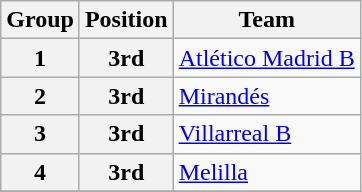<table class="wikitable">
<tr>
<th>Group</th>
<th>Position</th>
<th>Team</th>
</tr>
<tr>
<th>1</th>
<th>3rd</th>
<td><a href='#'>Atlético Madrid B</a></td>
</tr>
<tr>
<th>2</th>
<th>3rd</th>
<td><a href='#'>Mirandés</a></td>
</tr>
<tr>
<th>3</th>
<th>3rd</th>
<td><a href='#'>Villarreal B</a></td>
</tr>
<tr>
<th>4</th>
<th>3rd</th>
<td><a href='#'>Melilla</a></td>
</tr>
<tr>
</tr>
</table>
